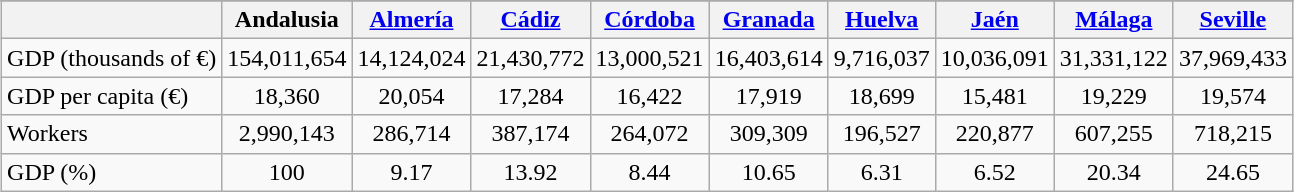<table class="wikitable" style="margin:1em auto; text-align:center;">
<tr>
</tr>
<tr>
<th></th>
<th>Andalusia</th>
<th><a href='#'>Almería</a></th>
<th><a href='#'>Cádiz</a></th>
<th><a href='#'>Córdoba</a></th>
<th><a href='#'>Granada</a></th>
<th><a href='#'>Huelva</a></th>
<th><a href='#'>Jaén</a></th>
<th><a href='#'>Málaga</a></th>
<th><a href='#'>Seville</a></th>
</tr>
<tr>
<td style="text-align:left;">GDP (thousands of €)</td>
<td>154,011,654</td>
<td>14,124,024</td>
<td>21,430,772</td>
<td>13,000,521</td>
<td>16,403,614</td>
<td>9,716,037</td>
<td>10,036,091</td>
<td>31,331,122</td>
<td>37,969,433</td>
</tr>
<tr>
<td style="text-align:left;">GDP per capita (€)</td>
<td>18,360</td>
<td>20,054</td>
<td>17,284</td>
<td>16,422</td>
<td>17,919</td>
<td>18,699</td>
<td>15,481</td>
<td>19,229</td>
<td>19,574</td>
</tr>
<tr>
<td style="text-align:left;">Workers</td>
<td>2,990,143</td>
<td>286,714</td>
<td>387,174</td>
<td>264,072</td>
<td>309,309</td>
<td>196,527</td>
<td>220,877</td>
<td>607,255</td>
<td>718,215</td>
</tr>
<tr>
<td style="text-align:left;">GDP (%)</td>
<td>100</td>
<td>9.17</td>
<td>13.92</td>
<td>8.44</td>
<td>10.65</td>
<td>6.31</td>
<td>6.52</td>
<td>20.34</td>
<td>24.65</td>
</tr>
</table>
